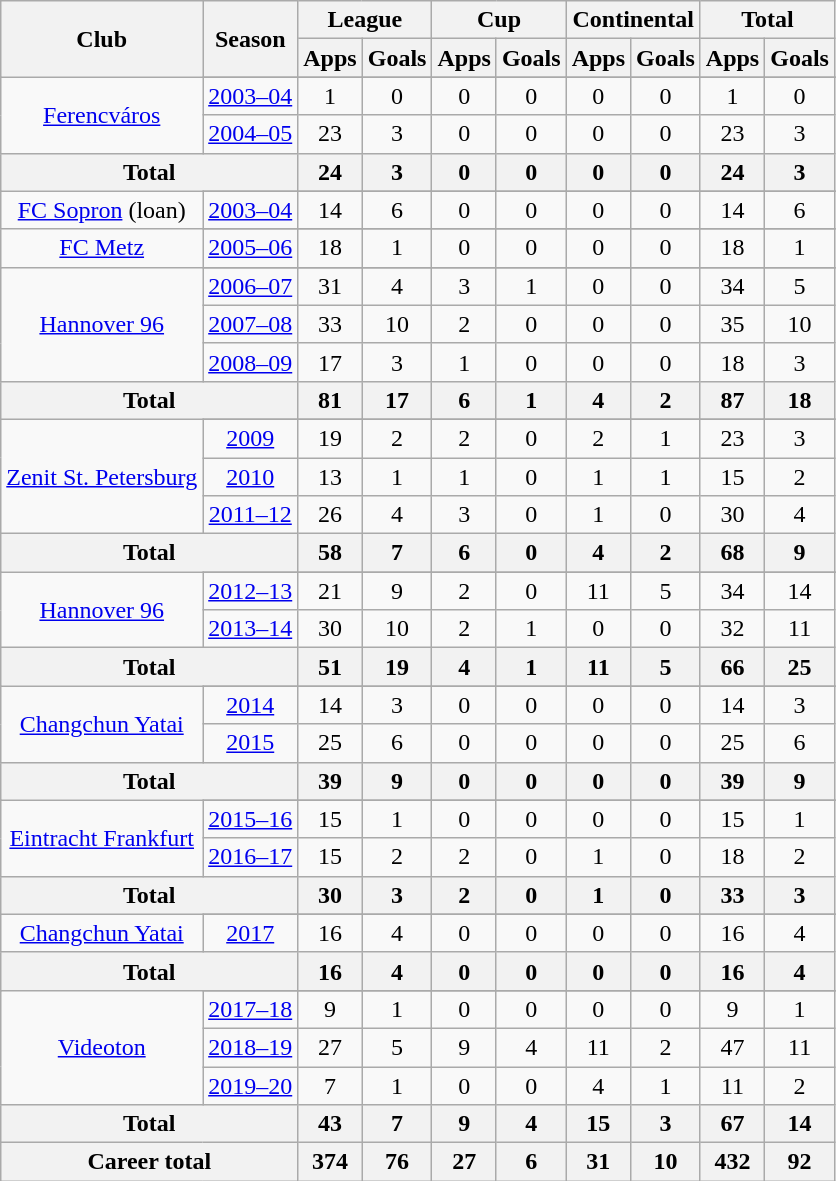<table class="wikitable" style="text-align: center;">
<tr>
<th rowspan="2">Club</th>
<th rowspan="2">Season</th>
<th colspan="2">League</th>
<th colspan="2">Cup</th>
<th colspan="2">Continental</th>
<th colspan="2">Total</th>
</tr>
<tr>
<th>Apps</th>
<th>Goals</th>
<th>Apps</th>
<th>Goals</th>
<th>Apps</th>
<th>Goals</th>
<th>Apps</th>
<th>Goals</th>
</tr>
<tr>
<td rowspan="3" valign="center"><a href='#'>Ferencváros</a></td>
</tr>
<tr>
<td><a href='#'>2003–04</a></td>
<td>1</td>
<td>0</td>
<td>0</td>
<td>0</td>
<td>0</td>
<td>0</td>
<td>1</td>
<td>0</td>
</tr>
<tr>
<td><a href='#'>2004–05</a></td>
<td>23</td>
<td>3</td>
<td>0</td>
<td>0</td>
<td>0</td>
<td>0</td>
<td>23</td>
<td>3</td>
</tr>
<tr>
<th colspan=2>Total</th>
<th>24</th>
<th>3</th>
<th>0</th>
<th>0</th>
<th>0</th>
<th>0</th>
<th>24</th>
<th>3</th>
</tr>
<tr>
<td rowspan="2" valign="center"><a href='#'>FC Sopron</a> (loan)</td>
</tr>
<tr>
<td><a href='#'>2003–04</a></td>
<td>14</td>
<td>6</td>
<td>0</td>
<td>0</td>
<td>0</td>
<td>0</td>
<td>14</td>
<td>6</td>
</tr>
<tr>
<td rowspan="2" valign="center"><a href='#'>FC Metz</a></td>
</tr>
<tr>
<td><a href='#'>2005–06</a></td>
<td>18</td>
<td>1</td>
<td>0</td>
<td>0</td>
<td>0</td>
<td>0</td>
<td>18</td>
<td>1</td>
</tr>
<tr>
<td rowspan="4" valign="center"><a href='#'>Hannover 96</a></td>
</tr>
<tr>
<td><a href='#'>2006–07</a></td>
<td>31</td>
<td>4</td>
<td>3</td>
<td>1</td>
<td>0</td>
<td>0</td>
<td>34</td>
<td>5</td>
</tr>
<tr>
<td><a href='#'>2007–08</a></td>
<td>33</td>
<td>10</td>
<td>2</td>
<td>0</td>
<td>0</td>
<td>0</td>
<td>35</td>
<td>10</td>
</tr>
<tr>
<td><a href='#'>2008–09</a></td>
<td>17</td>
<td>3</td>
<td>1</td>
<td>0</td>
<td>0</td>
<td>0</td>
<td>18</td>
<td>3</td>
</tr>
<tr>
<th colspan=2>Total</th>
<th>81</th>
<th>17</th>
<th>6</th>
<th>1</th>
<th>4</th>
<th>2</th>
<th>87</th>
<th>18</th>
</tr>
<tr>
<td rowspan="4" valign="center"><a href='#'>Zenit St. Petersburg</a></td>
</tr>
<tr>
<td><a href='#'>2009</a></td>
<td>19</td>
<td>2</td>
<td>2</td>
<td>0</td>
<td>2</td>
<td>1</td>
<td>23</td>
<td>3</td>
</tr>
<tr>
<td><a href='#'>2010</a></td>
<td>13</td>
<td>1</td>
<td>1</td>
<td>0</td>
<td>1</td>
<td>1</td>
<td>15</td>
<td>2</td>
</tr>
<tr>
<td><a href='#'>2011–12</a></td>
<td>26</td>
<td>4</td>
<td>3</td>
<td>0</td>
<td>1</td>
<td>0</td>
<td>30</td>
<td>4</td>
</tr>
<tr>
<th colspan=2>Total</th>
<th>58</th>
<th>7</th>
<th>6</th>
<th>0</th>
<th>4</th>
<th>2</th>
<th>68</th>
<th>9</th>
</tr>
<tr>
<td rowspan="3" valign="center"><a href='#'>Hannover 96</a></td>
</tr>
<tr>
<td><a href='#'>2012–13</a></td>
<td>21</td>
<td>9</td>
<td>2</td>
<td>0</td>
<td>11</td>
<td>5</td>
<td>34</td>
<td>14</td>
</tr>
<tr>
<td><a href='#'>2013–14</a></td>
<td>30</td>
<td>10</td>
<td>2</td>
<td>1</td>
<td>0</td>
<td>0</td>
<td>32</td>
<td>11</td>
</tr>
<tr>
<th colspan=2>Total</th>
<th>51</th>
<th>19</th>
<th>4</th>
<th>1</th>
<th>11</th>
<th>5</th>
<th>66</th>
<th>25</th>
</tr>
<tr>
<td rowspan="3" valign="center"><a href='#'>Changchun Yatai</a></td>
</tr>
<tr>
<td><a href='#'>2014</a></td>
<td>14</td>
<td>3</td>
<td>0</td>
<td>0</td>
<td>0</td>
<td>0</td>
<td>14</td>
<td>3</td>
</tr>
<tr>
<td><a href='#'>2015</a></td>
<td>25</td>
<td>6</td>
<td>0</td>
<td>0</td>
<td>0</td>
<td>0</td>
<td>25</td>
<td>6</td>
</tr>
<tr>
<th colspan=2>Total</th>
<th>39</th>
<th>9</th>
<th>0</th>
<th>0</th>
<th>0</th>
<th>0</th>
<th>39</th>
<th>9</th>
</tr>
<tr>
<td rowspan="3" valign="center"><a href='#'>Eintracht Frankfurt</a></td>
</tr>
<tr>
<td><a href='#'>2015–16</a></td>
<td>15</td>
<td>1</td>
<td>0</td>
<td>0</td>
<td>0</td>
<td>0</td>
<td>15</td>
<td>1</td>
</tr>
<tr>
<td><a href='#'>2016–17</a></td>
<td>15</td>
<td>2</td>
<td>2</td>
<td>0</td>
<td>1</td>
<td>0</td>
<td>18</td>
<td>2</td>
</tr>
<tr>
<th colspan=2>Total</th>
<th>30</th>
<th>3</th>
<th>2</th>
<th>0</th>
<th>1</th>
<th>0</th>
<th>33</th>
<th>3</th>
</tr>
<tr>
<td rowspan="2" valign="center"><a href='#'>Changchun Yatai</a></td>
</tr>
<tr>
<td><a href='#'>2017</a></td>
<td>16</td>
<td>4</td>
<td>0</td>
<td>0</td>
<td>0</td>
<td>0</td>
<td>16</td>
<td>4</td>
</tr>
<tr>
<th colspan=2>Total</th>
<th>16</th>
<th>4</th>
<th>0</th>
<th>0</th>
<th>0</th>
<th>0</th>
<th>16</th>
<th>4</th>
</tr>
<tr>
<td rowspan="4" valign="center"><a href='#'>Videoton</a></td>
</tr>
<tr>
<td><a href='#'>2017–18</a></td>
<td>9</td>
<td>1</td>
<td>0</td>
<td>0</td>
<td>0</td>
<td>0</td>
<td>9</td>
<td>1</td>
</tr>
<tr>
<td><a href='#'>2018–19</a></td>
<td>27</td>
<td>5</td>
<td>9</td>
<td>4</td>
<td>11</td>
<td>2</td>
<td>47</td>
<td>11</td>
</tr>
<tr>
<td><a href='#'>2019–20</a></td>
<td>7</td>
<td>1</td>
<td>0</td>
<td>0</td>
<td>4</td>
<td>1</td>
<td>11</td>
<td>2</td>
</tr>
<tr>
<th colspan=2>Total</th>
<th>43</th>
<th>7</th>
<th>9</th>
<th>4</th>
<th>15</th>
<th>3</th>
<th>67</th>
<th>14</th>
</tr>
<tr>
<th colspan=2>Career total</th>
<th>374</th>
<th>76</th>
<th>27</th>
<th>6</th>
<th>31</th>
<th>10</th>
<th>432</th>
<th>92</th>
</tr>
</table>
